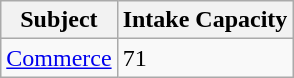<table class="wikitable">
<tr>
<th>Subject</th>
<th>Intake Capacity</th>
</tr>
<tr>
<td><a href='#'>Commerce</a></td>
<td>71</td>
</tr>
</table>
